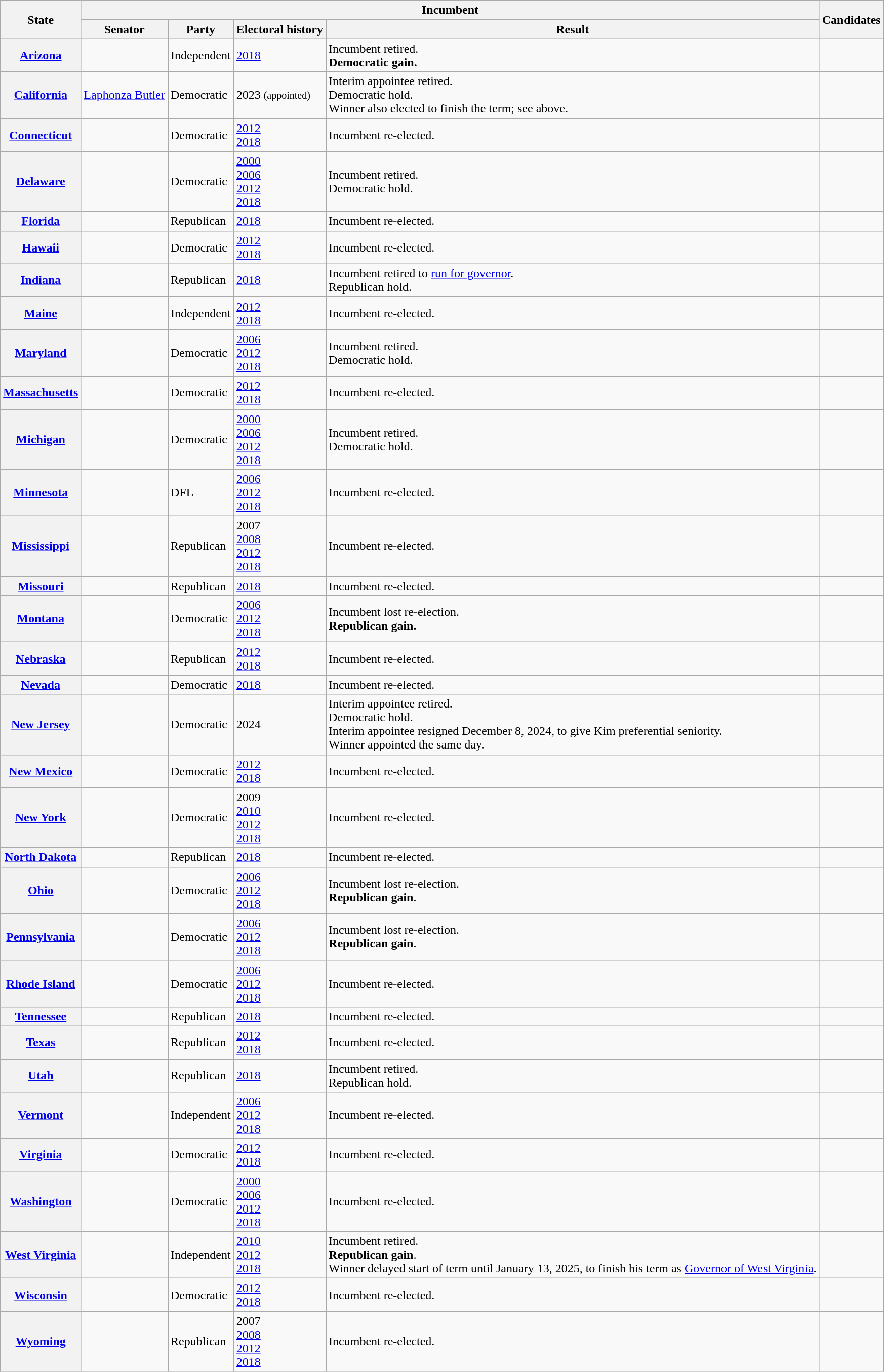<table class="wikitable sortable">
<tr>
<th rowspan=2>State</th>
<th colspan=4>Incumbent</th>
<th rowspan=2 class="unsortable">Candidates</th>
</tr>
<tr>
<th>Senator</th>
<th>Party</th>
<th>Electoral history</th>
<th>Result</th>
</tr>
<tr>
<th><a href='#'>Arizona</a></th>
<td></td>
<td>Independent</td>
<td data-sort-value=2018><a href='#'>2018</a></td>
<td>Incumbent retired.<br><strong>Democratic gain.</strong></td>
<td nowrap></td>
</tr>
<tr>
<th><a href='#'>California</a></th>
<td><a href='#'>Laphonza Butler</a></td>
<td>Democratic</td>
<td data-sort-value=2023>2023 <small>(appointed)</small></td>
<td>Interim appointee retired.<br>Democratic hold.<br>Winner also elected to finish the term; see above.</td>
<td nowrap></td>
</tr>
<tr>
<th><a href='#'>Connecticut</a></th>
<td></td>
<td>Democratic</td>
<td data-sort-value=2012><a href='#'>2012</a><br><a href='#'>2018</a></td>
<td data-sort-value=1>Incumbent re-elected.</td>
<td nowrap></td>
</tr>
<tr>
<th><a href='#'>Delaware</a></th>
<td></td>
<td>Democratic</td>
<td data-sort-value=2000><a href='#'>2000</a><br><a href='#'>2006</a><br><a href='#'>2012</a><br><a href='#'>2018</a></td>
<td>Incumbent retired.<br>Democratic hold.</td>
<td nowrap></td>
</tr>
<tr>
<th><a href='#'>Florida</a></th>
<td></td>
<td>Republican</td>
<td data-sort-value=2018><a href='#'>2018</a></td>
<td data-sort-value=1>Incumbent re-elected.</td>
<td nowrap></td>
</tr>
<tr>
<th><a href='#'>Hawaii</a></th>
<td></td>
<td>Democratic</td>
<td data-sort-value=2012><a href='#'>2012</a><br><a href='#'>2018</a></td>
<td data-sort-value=1>Incumbent re-elected.</td>
<td nowrap></td>
</tr>
<tr>
<th><a href='#'>Indiana</a></th>
<td></td>
<td>Republican</td>
<td data-sort-value=2018><a href='#'>2018</a></td>
<td>Incumbent retired to <a href='#'>run for governor</a>.<br>Republican hold.</td>
<td nowrap></td>
</tr>
<tr>
<th><a href='#'>Maine</a></th>
<td></td>
<td>Independent</td>
<td data-sort-value=2012><a href='#'>2012</a><br><a href='#'>2018</a></td>
<td data-sort-value=1>Incumbent re-elected.</td>
<td nowrap></td>
</tr>
<tr>
<th><a href='#'>Maryland</a></th>
<td></td>
<td>Democratic</td>
<td data-sort-value=2006><a href='#'>2006</a><br><a href='#'>2012</a><br><a href='#'>2018</a></td>
<td>Incumbent retired.<br>Democratic hold.</td>
<td nowrap></td>
</tr>
<tr>
<th><a href='#'>Massachusetts</a></th>
<td></td>
<td>Democratic</td>
<td data-sort-value=2012><a href='#'>2012</a><br><a href='#'>2018</a></td>
<td data-sort-value=1>Incumbent re-elected.</td>
<td nowrap></td>
</tr>
<tr>
<th><a href='#'>Michigan</a></th>
<td></td>
<td>Democratic</td>
<td data-sort-value=2000><a href='#'>2000</a><br><a href='#'>2006</a><br><a href='#'>2012</a><br><a href='#'>2018</a></td>
<td>Incumbent retired.<br>Democratic hold.</td>
<td nowrap></td>
</tr>
<tr>
<th><a href='#'>Minnesota</a></th>
<td></td>
<td>DFL</td>
<td data-sort-value=2006><a href='#'>2006</a><br><a href='#'>2012</a><br><a href='#'>2018</a></td>
<td data-sort-value=1>Incumbent re-elected.</td>
<td nowrap></td>
</tr>
<tr>
<th><a href='#'>Mississippi</a></th>
<td></td>
<td>Republican</td>
<td data-sort-value=2007>2007 <br><a href='#'>2008 </a><br><a href='#'>2012</a><br><a href='#'>2018</a></td>
<td data-sort-value=1>Incumbent re-elected.</td>
<td nowrap></td>
</tr>
<tr>
<th><a href='#'>Missouri</a></th>
<td></td>
<td>Republican</td>
<td data-sort-value=2018><a href='#'>2018</a></td>
<td data-sort-value=1>Incumbent re-elected.</td>
<td nowrap></td>
</tr>
<tr>
<th><a href='#'>Montana</a></th>
<td></td>
<td>Democratic</td>
<td data-sort-value=2006><a href='#'>2006</a><br><a href='#'>2012</a><br><a href='#'>2018</a></td>
<td>Incumbent lost re-election.<br><strong>Republican gain.</strong></td>
<td nowrap></td>
</tr>
<tr>
<th><a href='#'>Nebraska</a></th>
<td></td>
<td>Republican</td>
<td data-sort-value=2012><a href='#'>2012</a><br><a href='#'>2018</a></td>
<td data-sort-value=1>Incumbent re-elected.</td>
<td nowrap></td>
</tr>
<tr>
<th><a href='#'>Nevada</a></th>
<td></td>
<td>Democratic</td>
<td data-sort-value=2018><a href='#'>2018</a></td>
<td data-sort-value=1>Incumbent re-elected.</td>
<td nowrap></td>
</tr>
<tr>
<th><a href='#'>New Jersey</a></th>
<td></td>
<td>Democratic</td>
<td data-sort-value=2024>2024 </td>
<td>Interim appointee retired.<br>Democratic hold.<br>Interim appointee resigned December 8, 2024, to give Kim preferential seniority.<br>Winner appointed the same day.</td>
<td nowrap></td>
</tr>
<tr>
<th><a href='#'>New Mexico</a></th>
<td></td>
<td>Democratic</td>
<td data-sort-value=2012><a href='#'>2012</a><br><a href='#'>2018</a></td>
<td data-sort-value=1>Incumbent re-elected.</td>
<td nowrap></td>
</tr>
<tr>
<th><a href='#'>New York</a></th>
<td></td>
<td>Democratic</td>
<td data-sort-value=2009>2009 <br><a href='#'>2010 </a><br><a href='#'>2012</a><br><a href='#'>2018</a></td>
<td data-sort-value=1>Incumbent re-elected.</td>
<td nowrap></td>
</tr>
<tr>
<th><a href='#'>North Dakota</a></th>
<td></td>
<td>Republican</td>
<td data-sort-value=2018><a href='#'>2018</a></td>
<td data-sort-value=1>Incumbent re-elected.</td>
<td nowrap></td>
</tr>
<tr>
<th><a href='#'>Ohio</a></th>
<td></td>
<td>Democratic</td>
<td data-sort-value=2006><a href='#'>2006</a><br><a href='#'>2012</a><br><a href='#'>2018</a></td>
<td>Incumbent lost re-election.<br><strong>Republican gain</strong>.</td>
<td nowrap></td>
</tr>
<tr>
<th><a href='#'>Pennsylvania</a></th>
<td></td>
<td>Democratic</td>
<td data-sort-value=2006><a href='#'>2006</a><br><a href='#'>2012</a><br><a href='#'>2018</a></td>
<td>Incumbent lost re-election.<br><strong>Republican gain</strong>.</td>
<td nowrap></td>
</tr>
<tr>
<th><a href='#'>Rhode Island</a></th>
<td></td>
<td>Democratic</td>
<td data-sort-value=2006><a href='#'>2006</a><br><a href='#'>2012</a><br><a href='#'>2018</a></td>
<td data-sort-value=1>Incumbent re-elected.</td>
<td nowrap></td>
</tr>
<tr>
<th><a href='#'>Tennessee</a></th>
<td></td>
<td>Republican</td>
<td data-sort-value=2018><a href='#'>2018</a></td>
<td data-sort-value=1>Incumbent re-elected.</td>
<td nowrap></td>
</tr>
<tr>
<th><a href='#'>Texas</a></th>
<td></td>
<td>Republican</td>
<td data-sort-value=2012><a href='#'>2012</a><br><a href='#'>2018</a></td>
<td data-sort-value=1>Incumbent re-elected.</td>
<td nowrap></td>
</tr>
<tr>
<th><a href='#'>Utah</a></th>
<td></td>
<td>Republican</td>
<td data-sort-value=2018><a href='#'>2018</a></td>
<td>Incumbent retired.<br>Republican hold.</td>
<td nowrap></td>
</tr>
<tr>
<th><a href='#'>Vermont</a></th>
<td></td>
<td>Independent</td>
<td data-sort-value=2006><a href='#'>2006</a><br><a href='#'>2012</a><br><a href='#'>2018</a></td>
<td data-sort-value=1>Incumbent re-elected.</td>
<td nowrap></td>
</tr>
<tr>
<th><a href='#'>Virginia</a></th>
<td></td>
<td>Democratic</td>
<td data-sort-value=2012><a href='#'>2012</a><br><a href='#'>2018</a></td>
<td data-sort-value=1>Incumbent re-elected.</td>
<td nowrap></td>
</tr>
<tr>
<th><a href='#'>Washington</a></th>
<td></td>
<td>Democratic</td>
<td data-sort-value=2000><a href='#'>2000</a><br><a href='#'>2006</a><br><a href='#'>2012</a><br><a href='#'>2018</a></td>
<td data-sort-value=1>Incumbent re-elected.</td>
<td nowrap></td>
</tr>
<tr>
<th><a href='#'>West Virginia</a></th>
<td></td>
<td>Independent</td>
<td data-sort-value=2010><a href='#'>2010 </a><br><a href='#'>2012</a><br><a href='#'>2018</a></td>
<td>Incumbent retired.<br><strong>Republican gain</strong>. <br>Winner delayed start of term until January 13, 2025, to finish his term as <a href='#'>Governor of West Virginia</a>.</td>
<td nowrap></td>
</tr>
<tr>
<th><a href='#'>Wisconsin</a></th>
<td></td>
<td>Democratic</td>
<td data-sort-value=2012><a href='#'>2012</a><br><a href='#'>2018</a></td>
<td data-sort-value=1>Incumbent re-elected.</td>
<td nowrap></td>
</tr>
<tr>
<th><a href='#'>Wyoming</a></th>
<td></td>
<td>Republican</td>
<td data-sort-value=2007>2007 <br><a href='#'>2008 </a><br><a href='#'>2012</a><br><a href='#'>2018</a></td>
<td data-sort-value=1>Incumbent re-elected.</td>
<td nowrap></td>
</tr>
</table>
